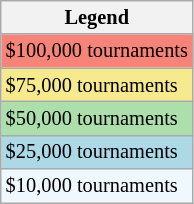<table class=wikitable style="font-size:85%">
<tr>
<th>Legend</th>
</tr>
<tr style="background:#f88379;">
<td>$100,000 tournaments</td>
</tr>
<tr style="background:#f7e98e;">
<td>$75,000 tournaments</td>
</tr>
<tr style="background:#addfad;">
<td>$50,000 tournaments</td>
</tr>
<tr style="background:lightblue;">
<td>$25,000 tournaments</td>
</tr>
<tr style="background:#f0f8ff;">
<td>$10,000 tournaments</td>
</tr>
</table>
